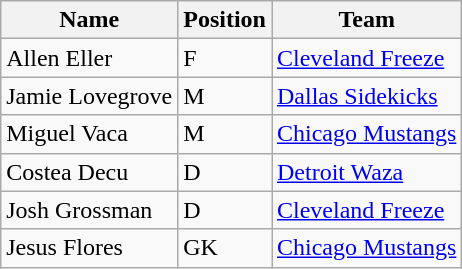<table class="wikitable">
<tr>
<th>Name</th>
<th>Position</th>
<th>Team</th>
</tr>
<tr>
<td>Allen Eller</td>
<td>F</td>
<td><a href='#'>Cleveland Freeze</a></td>
</tr>
<tr>
<td>Jamie Lovegrove</td>
<td>M</td>
<td><a href='#'>Dallas Sidekicks</a></td>
</tr>
<tr>
<td>Miguel Vaca</td>
<td>M</td>
<td><a href='#'>Chicago Mustangs</a></td>
</tr>
<tr>
<td>Costea Decu</td>
<td>D</td>
<td><a href='#'>Detroit Waza</a></td>
</tr>
<tr>
<td>Josh Grossman</td>
<td>D</td>
<td><a href='#'>Cleveland Freeze</a></td>
</tr>
<tr>
<td>Jesus Flores</td>
<td>GK</td>
<td><a href='#'>Chicago Mustangs</a></td>
</tr>
</table>
